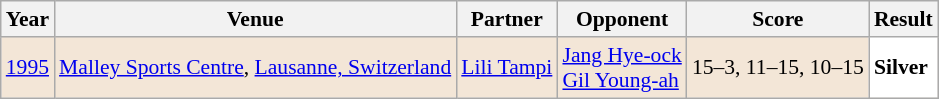<table class="sortable wikitable" style="font-size: 90%;">
<tr>
<th>Year</th>
<th>Venue</th>
<th>Partner</th>
<th>Opponent</th>
<th>Score</th>
<th>Result</th>
</tr>
<tr style="background:#F3E6D7">
<td align="center"><a href='#'>1995</a></td>
<td align="left"><a href='#'>Malley Sports Centre</a>, <a href='#'>Lausanne, Switzerland</a></td>
<td align="left"> <a href='#'>Lili Tampi</a></td>
<td align="left"> <a href='#'>Jang Hye-ock</a> <br>  <a href='#'>Gil Young-ah</a></td>
<td align="left">15–3, 11–15, 10–15</td>
<td style="text-align:left; background:white"> <strong>Silver</strong></td>
</tr>
</table>
